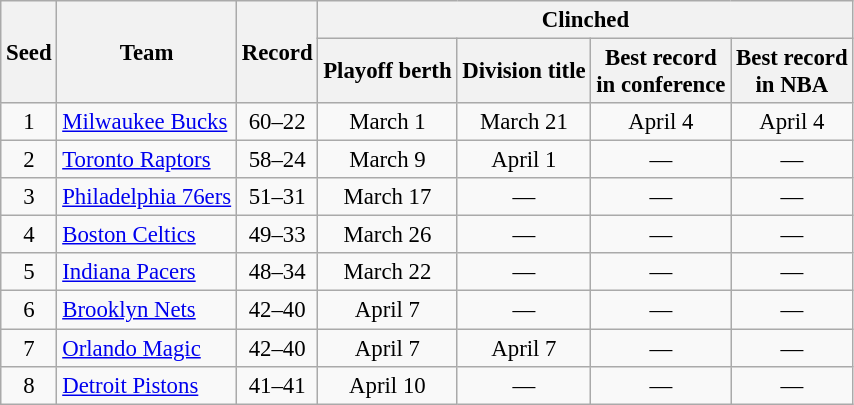<table class="wikitable"  style="font-size:95%; text-align:center">
<tr>
<th rowspan=2>Seed</th>
<th rowspan=2>Team</th>
<th rowspan=2>Record</th>
<th colspan=4>Clinched</th>
</tr>
<tr>
<th>Playoff berth</th>
<th>Division title</th>
<th>Best record<br>in conference</th>
<th>Best record<br>in NBA</th>
</tr>
<tr>
<td>1</td>
<td align=left><a href='#'>Milwaukee Bucks</a></td>
<td>60–22</td>
<td>March 1</td>
<td>March 21</td>
<td>April 4</td>
<td>April 4</td>
</tr>
<tr>
<td>2</td>
<td align=left><a href='#'>Toronto Raptors</a></td>
<td>58–24</td>
<td>March 9</td>
<td>April 1</td>
<td>—</td>
<td>—</td>
</tr>
<tr>
<td>3</td>
<td align=left><a href='#'>Philadelphia 76ers</a></td>
<td>51–31</td>
<td>March 17</td>
<td>—</td>
<td>—</td>
<td>—</td>
</tr>
<tr>
<td>4</td>
<td align=left><a href='#'>Boston Celtics</a></td>
<td>49–33</td>
<td>March 26</td>
<td>—</td>
<td>—</td>
<td>—</td>
</tr>
<tr>
<td>5</td>
<td align=left><a href='#'>Indiana Pacers</a></td>
<td>48–34</td>
<td>March 22</td>
<td>—</td>
<td>—</td>
<td>—</td>
</tr>
<tr>
<td>6</td>
<td align=left><a href='#'>Brooklyn Nets</a></td>
<td>42–40</td>
<td>April 7</td>
<td>—</td>
<td>—</td>
<td>—</td>
</tr>
<tr>
<td>7</td>
<td align=left><a href='#'>Orlando Magic</a></td>
<td>42–40</td>
<td>April 7</td>
<td>April 7</td>
<td>—</td>
<td>—</td>
</tr>
<tr>
<td>8</td>
<td align=left><a href='#'>Detroit Pistons</a></td>
<td>41–41</td>
<td>April 10</td>
<td>—</td>
<td>—</td>
<td>—</td>
</tr>
</table>
